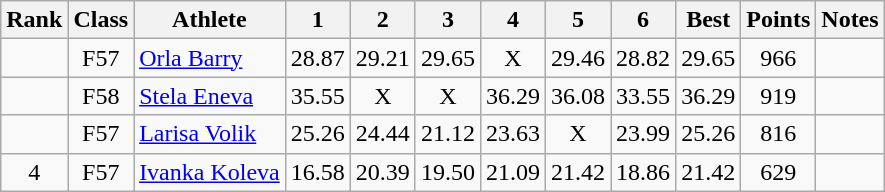<table class="wikitable sortable" style="text-align:center">
<tr>
<th>Rank</th>
<th>Class</th>
<th>Athlete</th>
<th>1</th>
<th>2</th>
<th>3</th>
<th>4</th>
<th>5</th>
<th>6</th>
<th>Best</th>
<th>Points</th>
<th>Notes</th>
</tr>
<tr>
<td></td>
<td>F57</td>
<td style="text-align:left"><a href='#'>Orla Barry</a><br></td>
<td>28.87</td>
<td>29.21</td>
<td>29.65</td>
<td>X</td>
<td>29.46</td>
<td>28.82</td>
<td>29.65</td>
<td>966</td>
<td></td>
</tr>
<tr>
<td></td>
<td>F58</td>
<td style="text-align:left"><a href='#'>Stela Eneva</a><br></td>
<td>35.55</td>
<td>X</td>
<td>X</td>
<td>36.29</td>
<td>36.08</td>
<td>33.55</td>
<td>36.29</td>
<td>919</td>
<td></td>
</tr>
<tr>
<td></td>
<td>F57</td>
<td style="text-align:left"><a href='#'>Larisa Volik</a><br></td>
<td>25.26</td>
<td>24.44</td>
<td>21.12</td>
<td>23.63</td>
<td>X</td>
<td>23.99</td>
<td>25.26</td>
<td>816</td>
<td></td>
</tr>
<tr>
<td>4</td>
<td>F57</td>
<td style="text-align:left"><a href='#'>Ivanka Koleva</a><br></td>
<td>16.58</td>
<td>20.39</td>
<td>19.50</td>
<td>21.09</td>
<td>21.42</td>
<td>18.86</td>
<td>21.42</td>
<td>629</td>
<td></td>
</tr>
</table>
